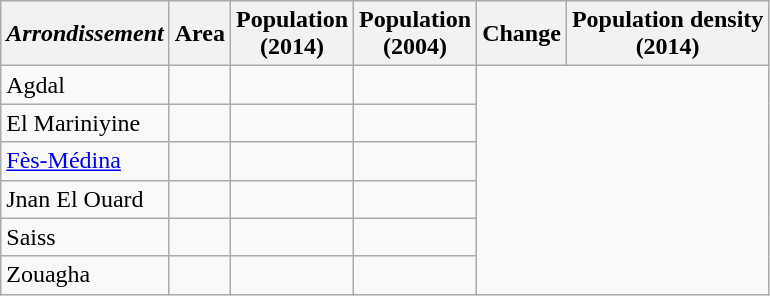<table class="wikitable sortable">
<tr bgcolor="#efefef">
<th><em>Arrondissement</em></th>
<th>Area</th>
<th>Population<br>(2014)</th>
<th>Population<br>(2004)</th>
<th>Change</th>
<th>Population density<br>(2014)</th>
</tr>
<tr>
<td>Agdal</td>
<td></td>
<td></td>
<td></td>
</tr>
<tr>
<td>El Mariniyine</td>
<td></td>
<td></td>
<td></td>
</tr>
<tr>
<td><a href='#'>Fès-Médina</a></td>
<td></td>
<td></td>
<td></td>
</tr>
<tr>
<td>Jnan El Ouard</td>
<td></td>
<td></td>
<td></td>
</tr>
<tr>
<td>Saiss</td>
<td></td>
<td></td>
<td></td>
</tr>
<tr>
<td>Zouagha</td>
<td></td>
<td></td>
<td></td>
</tr>
</table>
